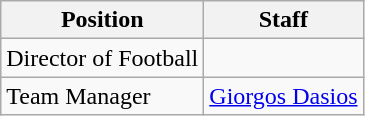<table class="wikitable">
<tr>
<th>Position</th>
<th>Staff</th>
</tr>
<tr>
<td>Director of Football</td>
<td></td>
</tr>
<tr>
<td>Team Manager</td>
<td><a href='#'>Giorgos Dasios</a></td>
</tr>
</table>
